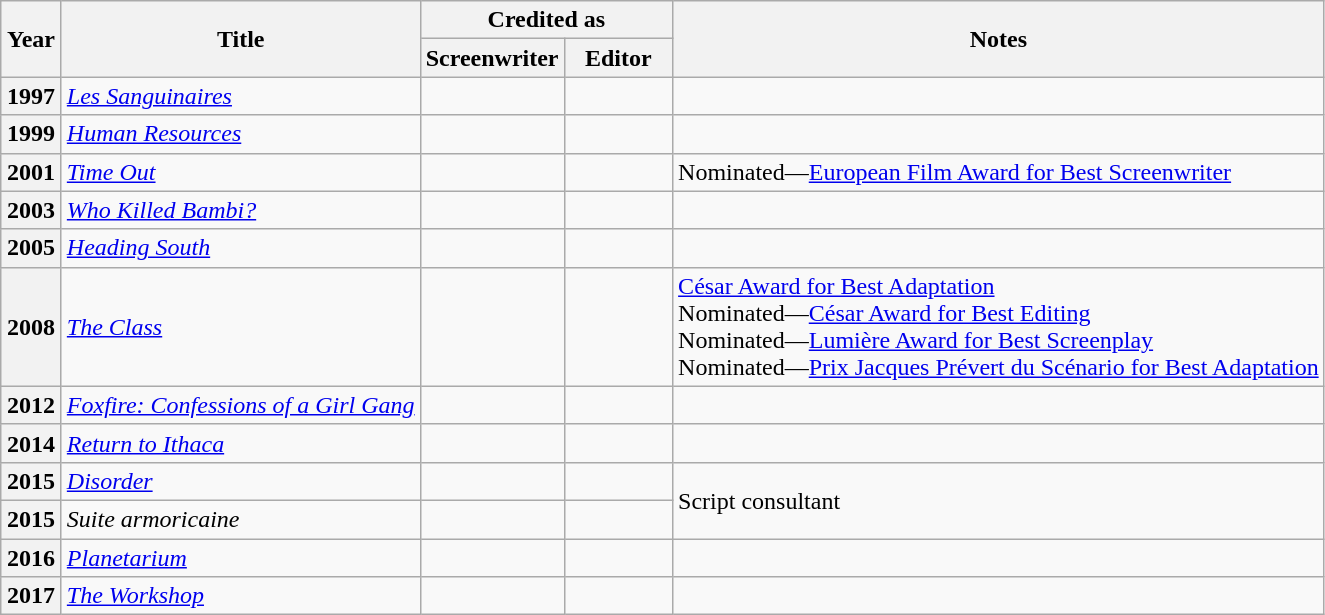<table class="wikitable">
<tr>
<th rowspan="2" width="33">Year</th>
<th rowspan="2">Title</th>
<th colspan="2">Credited as</th>
<th rowspan="2">Notes</th>
</tr>
<tr>
<th width="65">Screenwriter</th>
<th width="65">Editor</th>
</tr>
<tr>
<th align="center">1997</th>
<td align="left"><em><a href='#'>Les Sanguinaires</a></em></td>
<td></td>
<td></td>
<td></td>
</tr>
<tr>
<th align="center">1999</th>
<td align="left"><em><a href='#'>Human Resources</a></em></td>
<td></td>
<td></td>
<td></td>
</tr>
<tr>
<th align="center">2001</th>
<td align="left"><em><a href='#'>Time Out</a></em></td>
<td></td>
<td></td>
<td>Nominated—<a href='#'>European Film Award for Best Screenwriter</a></td>
</tr>
<tr>
<th align="center">2003</th>
<td align="left"><em><a href='#'>Who Killed Bambi?</a></em></td>
<td></td>
<td></td>
<td></td>
</tr>
<tr>
<th align="center">2005</th>
<td align="left"><em><a href='#'>Heading South</a></em></td>
<td></td>
<td></td>
<td></td>
</tr>
<tr>
<th align="center">2008</th>
<td align="left"><em><a href='#'>The Class</a></em></td>
<td></td>
<td></td>
<td><a href='#'>César Award for Best Adaptation</a><br>Nominated—<a href='#'>César Award for Best Editing</a><br>Nominated—<a href='#'>Lumière Award for Best Screenplay</a><br>Nominated—<a href='#'>Prix Jacques Prévert du Scénario for Best Adaptation</a></td>
</tr>
<tr>
<th align="center">2012</th>
<td align="left"><em><a href='#'>Foxfire: Confessions of a Girl Gang</a></em></td>
<td></td>
<td></td>
<td></td>
</tr>
<tr>
<th align="center">2014</th>
<td align="left"><em><a href='#'>Return to Ithaca</a></em></td>
<td></td>
<td></td>
<td></td>
</tr>
<tr>
<th align="center">2015</th>
<td align="left"><em><a href='#'>Disorder</a></em></td>
<td></td>
<td></td>
<td rowspan="2">Script consultant</td>
</tr>
<tr>
<th align="center">2015</th>
<td align="left"><em>Suite armoricaine</em></td>
<td></td>
<td></td>
</tr>
<tr>
<th align="center">2016</th>
<td align="left"><em><a href='#'>Planetarium</a></em></td>
<td></td>
<td></td>
<td></td>
</tr>
<tr>
<th align="center">2017</th>
<td align="left"><em><a href='#'>The Workshop</a></em></td>
<td></td>
<td></td>
<td></td>
</tr>
</table>
